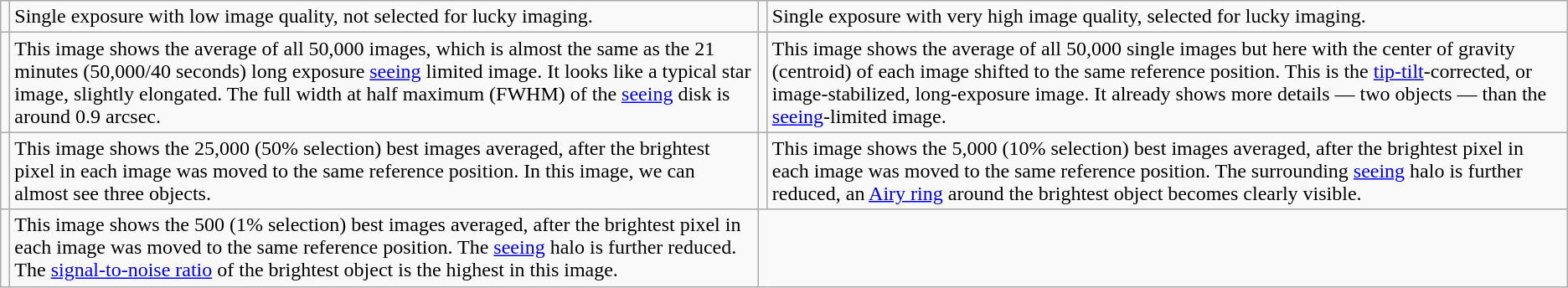<table class=wikitable>
<tr>
<td valign="top"></td>
<td valign="top">Single exposure with low image quality, not selected for lucky imaging.</td>
<td valign="top"></td>
<td valign="top">Single exposure with very high image quality, selected for lucky imaging.</td>
</tr>
<tr>
<td valign="top"></td>
<td valign="top">This image shows the average of all 50,000 images, which is almost the same as the 21 minutes (50,000/40 seconds) long exposure <a href='#'>seeing</a> limited image. It looks like a typical star image, slightly elongated. The full width at half maximum (FWHM) of the <a href='#'>seeing</a> disk is around 0.9 arcsec.</td>
<td valign="top"></td>
<td valign="top">This image shows the average of all 50,000 single images but here with the center of gravity (centroid) of each image shifted to the same reference position. This is the <a href='#'>tip-tilt</a>-corrected, or image-stabilized, long-exposure image. It already shows more details — two objects — than the <a href='#'>seeing</a>-limited image.</td>
</tr>
<tr>
<td valign="top"></td>
<td valign="top">This image shows the 25,000 (50% selection) best images averaged, after the brightest pixel in each image was moved to the same reference position. In this image, we can almost see three objects.</td>
<td valign="top"></td>
<td valign="top">This image shows the 5,000 (10% selection) best images averaged, after the brightest pixel in each image was moved to the same reference position. The surrounding <a href='#'>seeing</a> halo is further reduced, an <a href='#'>Airy ring</a> around the brightest object becomes clearly visible.</td>
</tr>
<tr>
<td valign="top"></td>
<td valign="top">This image shows the 500 (1% selection) best images averaged, after the brightest pixel in each image was moved to the same reference position. The <a href='#'>seeing</a> halo is further reduced. The <a href='#'>signal-to-noise ratio</a> of the brightest object is the highest in this image.</td>
</tr>
</table>
